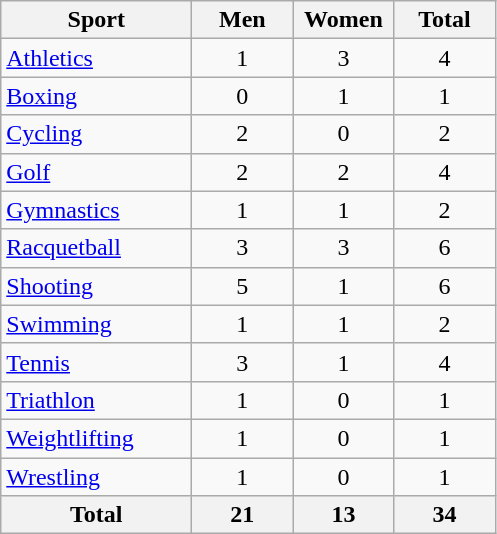<table class="wikitable sortable" style="text-align:center">
<tr>
<th width=120>Sport</th>
<th width=60>Men</th>
<th width=60>Women</th>
<th width=60>Total</th>
</tr>
<tr>
<td align=left><a href='#'>Athletics</a></td>
<td>1</td>
<td>3</td>
<td>4</td>
</tr>
<tr>
<td align=left><a href='#'>Boxing</a></td>
<td>0</td>
<td>1</td>
<td>1</td>
</tr>
<tr>
<td align=left><a href='#'>Cycling</a></td>
<td>2</td>
<td>0</td>
<td>2</td>
</tr>
<tr>
<td align=left><a href='#'>Golf</a></td>
<td>2</td>
<td>2</td>
<td>4</td>
</tr>
<tr>
<td align=left><a href='#'>Gymnastics</a></td>
<td>1</td>
<td>1</td>
<td>2</td>
</tr>
<tr>
<td align=left><a href='#'>Racquetball</a></td>
<td>3</td>
<td>3</td>
<td>6</td>
</tr>
<tr>
<td align=left><a href='#'>Shooting</a></td>
<td>5</td>
<td>1</td>
<td>6</td>
</tr>
<tr>
<td align=left><a href='#'>Swimming</a></td>
<td>1</td>
<td>1</td>
<td>2</td>
</tr>
<tr>
<td align=left><a href='#'>Tennis</a></td>
<td>3</td>
<td>1</td>
<td>4</td>
</tr>
<tr>
<td align=left><a href='#'>Triathlon</a></td>
<td>1</td>
<td>0</td>
<td>1</td>
</tr>
<tr>
<td align=left><a href='#'>Weightlifting</a></td>
<td>1</td>
<td>0</td>
<td>1</td>
</tr>
<tr>
<td align=left><a href='#'>Wrestling</a></td>
<td>1</td>
<td>0</td>
<td>1</td>
</tr>
<tr>
<th>Total</th>
<th>21</th>
<th>13</th>
<th>34</th>
</tr>
</table>
